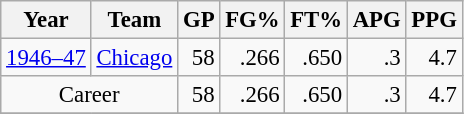<table class="wikitable sortable" style="font-size:95%; text-align:right;">
<tr>
<th>Year</th>
<th>Team</th>
<th>GP</th>
<th>FG%</th>
<th>FT%</th>
<th>APG</th>
<th>PPG</th>
</tr>
<tr>
<td style="text-align:left;"><a href='#'>1946–47</a></td>
<td style="text-align:left;"><a href='#'>Chicago</a></td>
<td>58</td>
<td>.266</td>
<td>.650</td>
<td>.3</td>
<td>4.7</td>
</tr>
<tr>
<td style="text-align:center;" colspan="2">Career</td>
<td>58</td>
<td>.266</td>
<td>.650</td>
<td>.3</td>
<td>4.7</td>
</tr>
<tr>
</tr>
</table>
